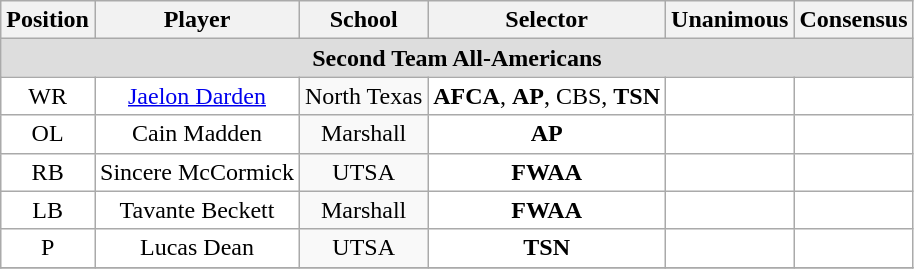<table class="wikitable">
<tr>
<th>Position</th>
<th>Player</th>
<th>School</th>
<th>Selector</th>
<th>Unanimous</th>
<th>Consensus</th>
</tr>
<tr>
<td colspan="6" style="text-align:center; background:#ddd;"><strong>Second Team All-Americans</strong></td>
</tr>
<tr style="text-align:center;">
<td style="background:white">WR</td>
<td style="background:white"><a href='#'>Jaelon Darden</a></td>
<td style=>North Texas</td>
<td style="background:white"><strong>AFCA</strong>, <strong>AP</strong>, CBS, <strong>TSN</strong></td>
<td style="background:white"></td>
<td style="background:white"></td>
</tr>
<tr style="text-align:center;">
<td style="background:white">OL</td>
<td style="background:white">Cain Madden</td>
<td style=>Marshall</td>
<td style="background:white"><strong>AP</strong></td>
<td style="background:white"></td>
<td style="background:white"></td>
</tr>
<tr style="text-align:center;">
<td style="background:white">RB</td>
<td style="background:white">Sincere McCormick</td>
<td style=>UTSA</td>
<td style="background:white"><strong>FWAA</strong></td>
<td style="background:white"></td>
<td style="background:white"></td>
</tr>
<tr style="text-align:center;">
<td style="background:white">LB</td>
<td style="background:white">Tavante Beckett</td>
<td style=>Marshall</td>
<td style="background:white"><strong>FWAA</strong></td>
<td style="background:white"></td>
<td style="background:white"></td>
</tr>
<tr style="text-align:center;">
<td style="background:white">P</td>
<td style="background:white">Lucas Dean</td>
<td style=>UTSA</td>
<td style="background:white"><strong>TSN</strong></td>
<td style="background:white"></td>
<td style="background:white"></td>
</tr>
<tr>
</tr>
</table>
